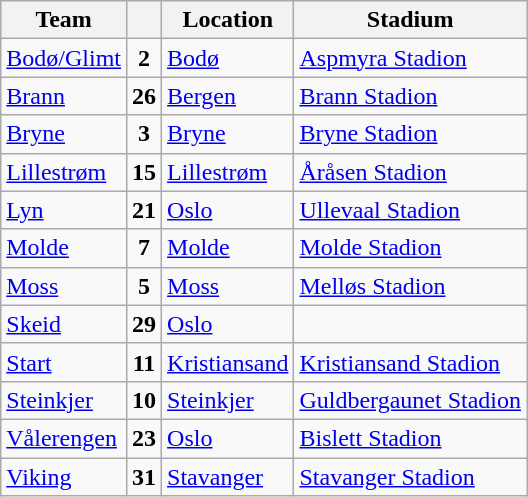<table class="wikitable sortable" border="1">
<tr>
<th>Team</th>
<th></th>
<th>Location</th>
<th>Stadium</th>
</tr>
<tr>
<td><a href='#'>Bodø/Glimt</a></td>
<td align="center"><strong>2</strong></td>
<td><a href='#'>Bodø</a></td>
<td><a href='#'>Aspmyra Stadion</a></td>
</tr>
<tr>
<td><a href='#'>Brann</a></td>
<td align="center"><strong>26</strong></td>
<td><a href='#'>Bergen</a></td>
<td><a href='#'>Brann Stadion</a></td>
</tr>
<tr>
<td><a href='#'>Bryne</a></td>
<td align="center"><strong>3</strong></td>
<td><a href='#'>Bryne</a></td>
<td><a href='#'>Bryne Stadion</a></td>
</tr>
<tr>
<td><a href='#'>Lillestrøm</a></td>
<td align="center"><strong>15</strong></td>
<td><a href='#'>Lillestrøm</a></td>
<td><a href='#'>Åråsen Stadion</a></td>
</tr>
<tr>
<td><a href='#'>Lyn</a></td>
<td align="center"><strong>21</strong></td>
<td><a href='#'>Oslo</a></td>
<td><a href='#'>Ullevaal Stadion</a></td>
</tr>
<tr>
<td><a href='#'>Molde</a></td>
<td align="center"><strong>7</strong></td>
<td><a href='#'>Molde</a></td>
<td><a href='#'>Molde Stadion</a></td>
</tr>
<tr>
<td><a href='#'>Moss</a></td>
<td align="center"><strong>5</strong></td>
<td><a href='#'>Moss</a></td>
<td><a href='#'>Melløs Stadion</a></td>
</tr>
<tr>
<td><a href='#'>Skeid</a></td>
<td align="center"><strong>29</strong></td>
<td><a href='#'>Oslo</a></td>
<td></td>
</tr>
<tr>
<td><a href='#'>Start</a></td>
<td align="center"><strong>11</strong></td>
<td><a href='#'>Kristiansand</a></td>
<td><a href='#'>Kristiansand Stadion</a></td>
</tr>
<tr>
<td><a href='#'>Steinkjer</a></td>
<td align="center"><strong>10</strong></td>
<td><a href='#'>Steinkjer</a></td>
<td><a href='#'>Guldbergaunet Stadion</a></td>
</tr>
<tr>
<td><a href='#'>Vålerengen</a></td>
<td align="center"><strong>23</strong></td>
<td><a href='#'>Oslo</a></td>
<td><a href='#'>Bislett Stadion</a></td>
</tr>
<tr>
<td><a href='#'>Viking</a></td>
<td align="center"><strong>31</strong></td>
<td><a href='#'>Stavanger</a></td>
<td><a href='#'>Stavanger Stadion</a></td>
</tr>
</table>
